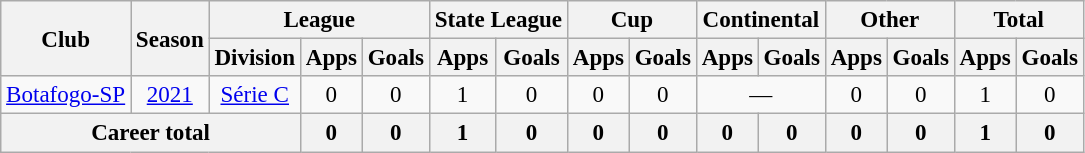<table class="wikitable" style="text-align: center; font-size:96%">
<tr>
<th rowspan="2">Club</th>
<th rowspan="2">Season</th>
<th colspan="3">League</th>
<th colspan="2">State League</th>
<th colspan="2">Cup</th>
<th colspan="2">Continental</th>
<th colspan="2">Other</th>
<th colspan="2">Total</th>
</tr>
<tr>
<th>Division</th>
<th>Apps</th>
<th>Goals</th>
<th>Apps</th>
<th>Goals</th>
<th>Apps</th>
<th>Goals</th>
<th>Apps</th>
<th>Goals</th>
<th>Apps</th>
<th>Goals</th>
<th>Apps</th>
<th>Goals</th>
</tr>
<tr>
<td><a href='#'>Botafogo-SP</a></td>
<td><a href='#'>2021</a></td>
<td><a href='#'>Série C</a></td>
<td>0</td>
<td>0</td>
<td>1</td>
<td>0</td>
<td>0</td>
<td>0</td>
<td colspan="2">—</td>
<td>0</td>
<td>0</td>
<td>1</td>
<td>0</td>
</tr>
<tr>
<th colspan="3"><strong>Career total</strong></th>
<th>0</th>
<th>0</th>
<th>1</th>
<th>0</th>
<th>0</th>
<th>0</th>
<th>0</th>
<th>0</th>
<th>0</th>
<th>0</th>
<th>1</th>
<th>0</th>
</tr>
</table>
